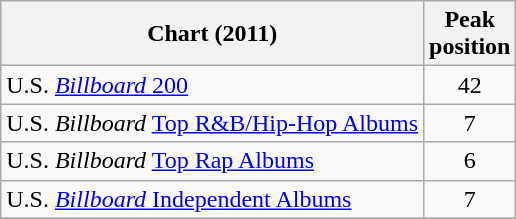<table class="wikitable sortable">
<tr>
<th align="left">Chart (2011)</th>
<th align="left">Peak<br>position</th>
</tr>
<tr>
<td>U.S. <a href='#'><em>Billboard</em> 200</a></td>
<td align="center">42</td>
</tr>
<tr>
<td>U.S. <em>Billboard</em> <a href='#'>Top R&B/Hip-Hop Albums</a></td>
<td align="center">7</td>
</tr>
<tr>
<td>U.S. <em>Billboard</em> <a href='#'>Top Rap Albums</a></td>
<td align="center">6</td>
</tr>
<tr>
<td>U.S.  <a href='#'><em>Billboard</em> Independent Albums</a></td>
<td align="center">7</td>
</tr>
<tr>
</tr>
</table>
